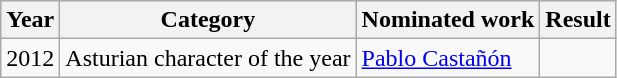<table class="wikitable">
<tr>
<th><strong>Year</strong></th>
<th><strong>Category</strong></th>
<th><strong>Nominated work</strong></th>
<th><strong>Result</strong></th>
</tr>
<tr>
<td>2012</td>
<td>Asturian character of the year</td>
<td><a href='#'>Pablo Castañón</a></td>
<td></td>
</tr>
</table>
